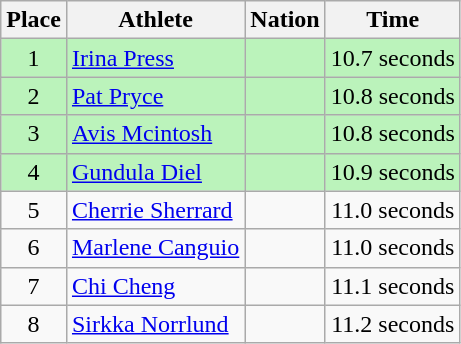<table class="wikitable sortable" style="text-align:center">
<tr>
<th>Place</th>
<th>Athlete</th>
<th>Nation</th>
<th>Time</th>
</tr>
<tr bgcolor=bbf3bb>
<td>1</td>
<td align=left><a href='#'>Irina Press</a></td>
<td align=left></td>
<td>10.7 seconds</td>
</tr>
<tr bgcolor=bbf3bb>
<td>2</td>
<td align=left><a href='#'>Pat Pryce</a></td>
<td align=left></td>
<td>10.8 seconds</td>
</tr>
<tr bgcolor=bbf3bb>
<td>3</td>
<td align=left><a href='#'>Avis Mcintosh</a></td>
<td align=left></td>
<td>10.8 seconds</td>
</tr>
<tr bgcolor=bbf3bb>
<td>4</td>
<td align=left><a href='#'>Gundula Diel</a></td>
<td align=left></td>
<td>10.9 seconds</td>
</tr>
<tr>
<td>5</td>
<td align=left><a href='#'>Cherrie Sherrard</a></td>
<td align=left></td>
<td>11.0 seconds</td>
</tr>
<tr>
<td>6</td>
<td align=left><a href='#'>Marlene Canguio</a></td>
<td align=left></td>
<td>11.0 seconds</td>
</tr>
<tr>
<td>7</td>
<td align=left><a href='#'>Chi Cheng</a></td>
<td align=left></td>
<td>11.1 seconds</td>
</tr>
<tr>
<td>8</td>
<td align=left><a href='#'>Sirkka Norrlund</a></td>
<td align=left></td>
<td>11.2 seconds</td>
</tr>
</table>
